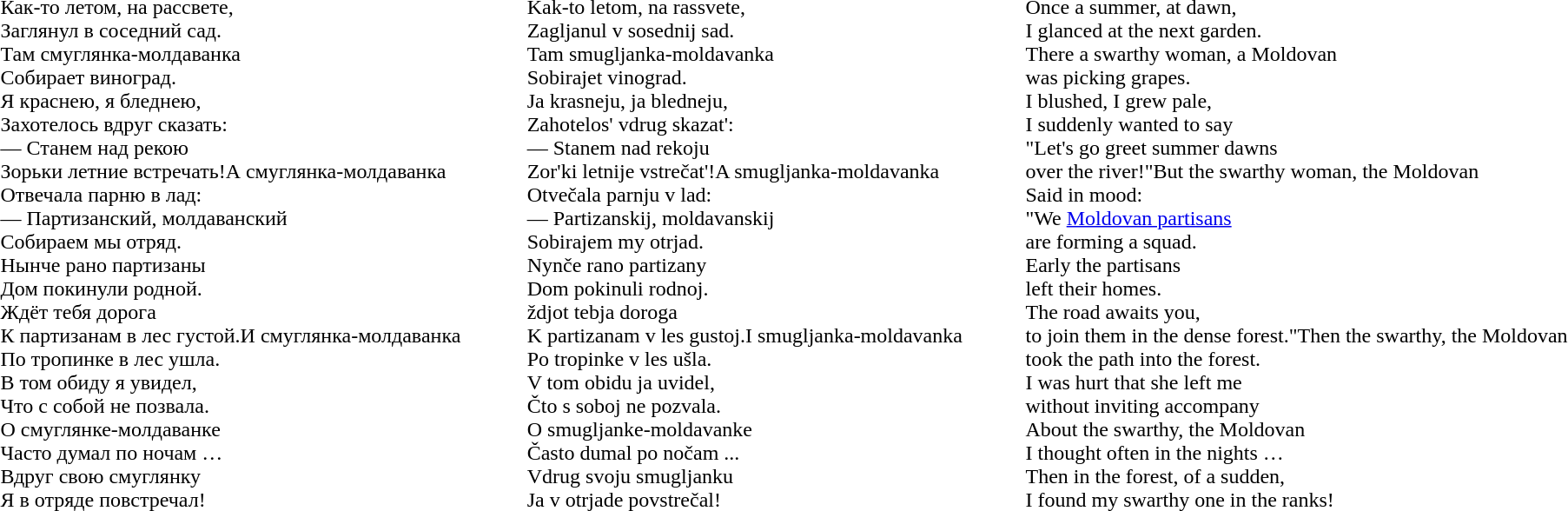<table style="width:100%">
<tr valign=top">
<td><br>Как-то летом, на рассвете,<br>
Заглянул в соседний сад.<br>
Там смуглянка-молдаванка<br>
Собирает виноград.<br>
Я краснею, я бледнею,<br>
Захотелось вдруг сказать:<br>
— Станем над рекою<br>
Зорьки летние встречать!А смуглянка-молдаванка<br>
Отвечала парню в лад:<br>
— Партизанский, молдаванский<br>
Собираем мы отряд.<br>
Нынче рано партизаны<br>
Дом покинули родной.<br>
Ждёт тебя дорога<br>
К партизанам в лес густой.И смуглянка-молдаванка<br>
По тропинке в лес ушла.<br>
В том обиду я увидел,<br>
Что с собой не позвала.<br>
О смуглянке-молдаванке<br>
Часто думал по ночам …<br>
Вдруг свою смуглянку<br>
Я в отряде повстречал!</td>
<td><br>Kak-to letom, na rassvete,<br>
Zagljanul v sosednij sad.<br>
Tam smugljanka-moldavanka<br>
Sobirajet vinograd.<br>
Ja krasneju, ja bledneju,<br>
Zahotelos' vdrug skazat':<br>
— Stanem nad rekoju<br>
Zor'ki letnije vstrečat'!A smugljanka-moldavanka<br>
Otvečala parnju v lad:<br>
— Partizanskij, moldavanskij<br>
Sobirajem my otrjad.<br>
Nynče rano partizany<br>
Dom pokinuli rodnoj.<br>
ždjot tebja doroga<br>
K partizanam v les gustoj.I smugljanka-moldavanka<br>
Po tropinke v les ušla.<br>
V tom obidu ja uvidel,<br>
Čto s soboj ne pozvala.<br>
O smugljanke-moldavanke<br>
Často dumal po nočam ...<br>
Vdrug svoju smugljanku<br>
Ja v otrjade povstrečal!</td>
<td><br>Once a summer, at dawn,<br>
I glanced at the next garden.<br>
There a swarthy woman, a Moldovan<br>
was picking grapes.<br>
I blushed, I grew pale,<br>
I suddenly wanted to say<br>
"Let's go greet summer dawns<br>
over the river!"But the swarthy woman, the Moldovan <br>
Said in mood:<br>
"We <a href='#'>Moldovan partisans</a> <br>
are forming a squad.<br>
Early the partisans<br>
left their homes.<br>
The road awaits you,<br>
to join them in the dense forest."Then the swarthy, the Moldovan <br>
took the path into the forest.<br>
I was hurt that she left me<br>
without inviting accompany <br>
About the swarthy, the Moldovan<br>
I thought often in the nights …<br>
Then in the forest, of a sudden, <br>
I found my swarthy one in the ranks!</td>
</tr>
</table>
